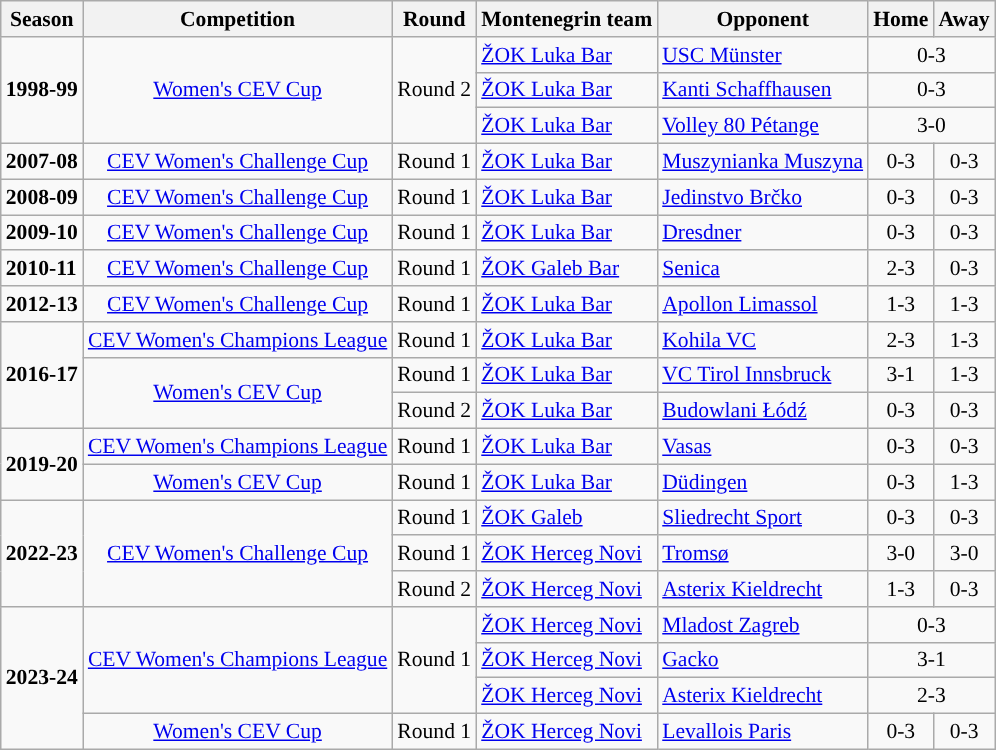<table class="wikitable" style="font-size:90%">
<tr>
<th>Season</th>
<th>Competition</th>
<th>Round</th>
<th>Montenegrin team</th>
<th>Opponent</th>
<th>Home</th>
<th>Away</th>
</tr>
<tr>
<td rowspan=3><strong>1998-99</strong></td>
<td rowspan="3" style="text-align:center;"><a href='#'>Women's CEV Cup</a></td>
<td rowspan="3" style="text-align:center;">Round 2</td>
<td><a href='#'>ŽOK Luka Bar</a></td>
<td> <a href='#'>USC Münster</a></td>
<td colspan="2" style="text-align:center;">0-3</td>
</tr>
<tr>
<td><a href='#'>ŽOK Luka Bar</a></td>
<td> <a href='#'>Kanti Schaffhausen</a></td>
<td colspan="2" style="text-align:center;">0-3</td>
</tr>
<tr>
<td><a href='#'>ŽOK Luka Bar</a></td>
<td> <a href='#'>Volley 80 Pétange</a></td>
<td colspan="2" style="text-align:center;">3-0</td>
</tr>
<tr>
<td><strong>2007-08</strong></td>
<td style="text-align:center;"><a href='#'>CEV Women's Challenge Cup</a></td>
<td style="text-align:center;">Round 1</td>
<td><a href='#'>ŽOK Luka Bar</a></td>
<td> <a href='#'>Muszynianka Muszyna</a></td>
<td style="text-align:center;">0-3</td>
<td style="text-align:center;">0-3</td>
</tr>
<tr>
<td><strong>2008-09</strong></td>
<td style="text-align:center;"><a href='#'>CEV Women's Challenge Cup</a></td>
<td style="text-align:center;">Round 1</td>
<td><a href='#'>ŽOK Luka Bar</a></td>
<td> <a href='#'>Jedinstvo Brčko</a></td>
<td style="text-align:center;">0-3</td>
<td style="text-align:center;">0-3</td>
</tr>
<tr>
<td><strong>2009-10</strong></td>
<td style="text-align:center;"><a href='#'>CEV Women's Challenge Cup</a></td>
<td style="text-align:center;">Round 1</td>
<td><a href='#'>ŽOK Luka Bar</a></td>
<td> <a href='#'>Dresdner</a></td>
<td style="text-align:center;">0-3</td>
<td style="text-align:center;">0-3</td>
</tr>
<tr>
<td><strong>2010-11</strong></td>
<td style="text-align:center;"><a href='#'>CEV Women's Challenge Cup</a></td>
<td style="text-align:center;">Round 1</td>
<td><a href='#'>ŽOK Galeb Bar</a></td>
<td> <a href='#'>Senica</a></td>
<td style="text-align:center;">2-3</td>
<td style="text-align:center;">0-3</td>
</tr>
<tr>
<td><strong>2012-13</strong></td>
<td style="text-align:center;"><a href='#'>CEV Women's Challenge Cup</a></td>
<td style="text-align:center;">Round 1</td>
<td><a href='#'>ŽOK Luka Bar</a></td>
<td> <a href='#'>Apollon Limassol</a></td>
<td style="text-align:center;">1-3</td>
<td style="text-align:center;">1-3</td>
</tr>
<tr>
<td rowspan=3><strong>2016-17</strong></td>
<td style="text-align:center;"><a href='#'>CEV Women's Champions League</a></td>
<td style="text-align:center;">Round 1</td>
<td><a href='#'>ŽOK Luka Bar</a></td>
<td> <a href='#'>Kohila VC</a></td>
<td style="text-align:center;">2-3</td>
<td style="text-align:center;">1-3</td>
</tr>
<tr>
<td rowspan="2" style="text-align:center;"><a href='#'>Women's CEV Cup</a></td>
<td style="text-align:center;">Round 1</td>
<td><a href='#'>ŽOK Luka Bar</a></td>
<td> <a href='#'>VC Tirol Innsbruck</a></td>
<td style="text-align:center;">3-1</td>
<td style="text-align:center;">1-3</td>
</tr>
<tr>
<td style="text-align:center;">Round 2</td>
<td><a href='#'>ŽOK Luka Bar</a></td>
<td> <a href='#'>Budowlani Łódź</a></td>
<td style="text-align:center;">0-3</td>
<td style="text-align:center;">0-3</td>
</tr>
<tr>
<td rowspan=2><strong>2019-20</strong></td>
<td style="text-align:center;"><a href='#'>CEV Women's Champions League</a></td>
<td style="text-align:center;">Round 1</td>
<td><a href='#'>ŽOK Luka Bar</a></td>
<td> <a href='#'>Vasas</a></td>
<td style="text-align:center;">0-3</td>
<td style="text-align:center;">0-3</td>
</tr>
<tr>
<td style="text-align:center;"><a href='#'>Women's CEV Cup</a></td>
<td style="text-align:center;">Round 1</td>
<td><a href='#'>ŽOK Luka Bar</a></td>
<td> <a href='#'>Düdingen</a></td>
<td style="text-align:center;">0-3</td>
<td style="text-align:center;">1-3</td>
</tr>
<tr>
<td rowspan=3><strong>2022-23</strong></td>
<td rowspan="3" style="text-align:center;"><a href='#'>CEV Women's Challenge Cup</a></td>
<td style="text-align:center;">Round 1</td>
<td><a href='#'>ŽOK Galeb</a></td>
<td> <a href='#'>Sliedrecht Sport</a></td>
<td style="text-align:center;">0-3</td>
<td style="text-align:center;">0-3</td>
</tr>
<tr>
<td style="text-align:center;">Round 1</td>
<td><a href='#'>ŽOK Herceg Novi</a></td>
<td> <a href='#'>Tromsø</a></td>
<td style="text-align:center;">3-0</td>
<td style="text-align:center;">3-0</td>
</tr>
<tr>
<td style="text-align:center;">Round 2</td>
<td><a href='#'>ŽOK Herceg Novi</a></td>
<td> <a href='#'>Asterix Kieldrecht</a></td>
<td style="text-align:center;">1-3</td>
<td style="text-align:center;">0-3</td>
</tr>
<tr>
<td rowspan=4><strong>2023-24</strong></td>
<td rowspan="3" style="text-align:center;"><a href='#'>CEV Women's Champions League</a></td>
<td rowspan="3" style="text-align:center;">Round 1</td>
<td><a href='#'>ŽOK Herceg Novi</a></td>
<td> <a href='#'>Mladost Zagreb</a></td>
<td colspan="2" style="text-align:center;">0-3</td>
</tr>
<tr>
<td><a href='#'>ŽOK Herceg Novi</a></td>
<td> <a href='#'>Gacko</a></td>
<td colspan="2" style="text-align:center;">3-1</td>
</tr>
<tr>
<td><a href='#'>ŽOK Herceg Novi</a></td>
<td> <a href='#'>Asterix Kieldrecht</a></td>
<td colspan="2" style="text-align:center;">2-3</td>
</tr>
<tr>
<td style="text-align:center;"><a href='#'>Women's CEV Cup</a></td>
<td style="text-align:center;">Round 1</td>
<td><a href='#'>ŽOK Herceg Novi</a></td>
<td> <a href='#'>Levallois Paris</a></td>
<td style="text-align:center;">0-3</td>
<td style="text-align:center;">0-3</td>
</tr>
</table>
